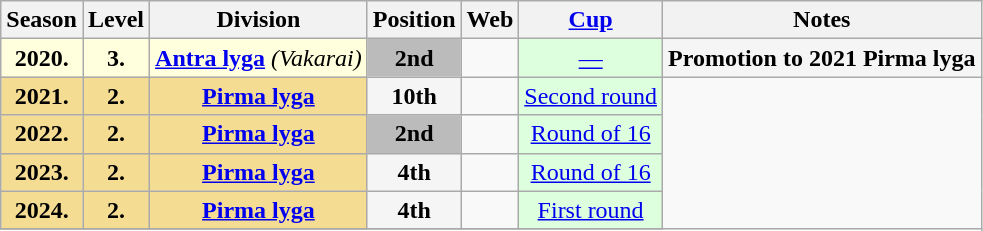<table class="wikitable">
<tr>
<th>Season</th>
<th>Level</th>
<th>Division</th>
<th>Position</th>
<th>Web</th>
<th><a href='#'>Cup</a></th>
<th>Notes</th>
</tr>
<tr>
<td bgcolor="#ffffdd" style="text-align:center;"><strong>2020.</strong></td>
<td bgcolor="#ffffdd" style="text-align:center;"><strong>3.</strong></td>
<td bgcolor="#ffffdd" style="text-align:center;"><strong><a href='#'>Antra lyga</a></strong>  <em>(Vakarai)</em></td>
<td bgcolor="#BBBBBB" style="text-align:center;"><strong>2nd</strong></td>
<td></td>
<td bgcolor="#DDFFDD" style="text-align:center;"><a href='#'>—</a></td>
<td bgcolor="#F5F5F5" style="text-align:center;"> <strong>Promotion to 2021 Pirma lyga</strong></td>
</tr>
<tr>
<td bgcolor="#F4DC93" style="text-align:center;"><strong>2021.</strong></td>
<td bgcolor="#F4DC93" style="text-align:center;"><strong>2.</strong></td>
<td bgcolor="#F4DC93" style="text-align:center;"><strong><a href='#'>Pirma lyga</a></strong></td>
<td bgcolor="#F5F5F5" style="text-align:center;"><strong>10th</strong></td>
<td></td>
<td bgcolor="#DDFFDD" style="text-align:center;"><a href='#'>Second round</a></td>
</tr>
<tr>
<td bgcolor="#F4DC93" style="text-align:center;"><strong>2022.</strong></td>
<td bgcolor="#F4DC93" style="text-align:center;"><strong>2.</strong></td>
<td bgcolor="#F4DC93" style="text-align:center;"><strong><a href='#'>Pirma lyga</a></strong></td>
<td bgcolor="#BBBBBB" style="text-align:center;"><strong>2nd</strong></td>
<td></td>
<td bgcolor="#DDFFDD" style="text-align:center;"><a href='#'>Round of 16</a></td>
</tr>
<tr>
<td bgcolor="#F4DC93" style="text-align:center;"><strong>2023.</strong></td>
<td bgcolor="#F4DC93" style="text-align:center;"><strong>2.</strong></td>
<td bgcolor="#F4DC93" style="text-align:center;"><strong><a href='#'>Pirma lyga</a></strong></td>
<td bgcolor="#F5F5F5" style="text-align:center;"><strong>4th</strong></td>
<td></td>
<td bgcolor="#DDFFDD" style="text-align:center;"><a href='#'>Round of 16</a></td>
</tr>
<tr>
<td bgcolor="#F4DC93" style="text-align:center;"><strong>2024.</strong></td>
<td bgcolor="#F4DC93" style="text-align:center;"><strong>2.</strong></td>
<td bgcolor="#F4DC93" style="text-align:center;"><strong><a href='#'>Pirma lyga</a></strong></td>
<td bgcolor="#F5F5F5" style="text-align:center;"><strong>4th</strong></td>
<td></td>
<td bgcolor="#DDFFDD" style="text-align:center;"><a href='#'>First round</a></td>
</tr>
<tr>
</tr>
</table>
